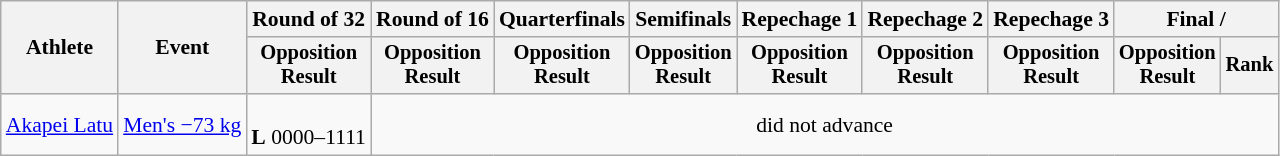<table class="wikitable" style="font-size:90%">
<tr>
<th rowspan="2">Athlete</th>
<th rowspan="2">Event</th>
<th>Round of 32</th>
<th>Round of 16</th>
<th>Quarterfinals</th>
<th>Semifinals</th>
<th>Repechage 1</th>
<th>Repechage 2</th>
<th>Repechage 3</th>
<th colspan=2>Final / </th>
</tr>
<tr style="font-size:95%">
<th>Opposition<br>Result</th>
<th>Opposition<br>Result</th>
<th>Opposition<br>Result</th>
<th>Opposition<br>Result</th>
<th>Opposition<br>Result</th>
<th>Opposition<br>Result</th>
<th>Opposition<br>Result</th>
<th>Opposition<br>Result</th>
<th>Rank</th>
</tr>
<tr align=center>
<td align=left><a href='#'>Akapei Latu</a></td>
<td align=left><a href='#'>Men's −73 kg</a></td>
<td><br><strong>L</strong> 0000–1111</td>
<td colspan=8>did not advance</td>
</tr>
</table>
